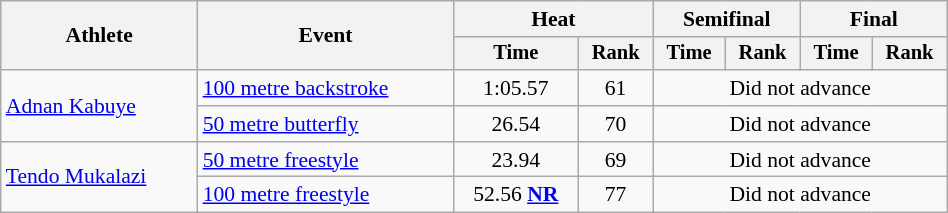<table class="wikitable" style="text-align:center; font-size:90%; width:50%;">
<tr>
<th rowspan="2">Athlete</th>
<th rowspan="2">Event</th>
<th colspan="2">Heat</th>
<th colspan="2">Semifinal</th>
<th colspan="2">Final</th>
</tr>
<tr style="font-size:95%">
<th>Time</th>
<th>Rank</th>
<th>Time</th>
<th>Rank</th>
<th>Time</th>
<th>Rank</th>
</tr>
<tr>
<td align=left rowspan=2><a href='#'>Adnan Kabuye</a></td>
<td align=left><a href='#'>100 metre backstroke</a></td>
<td>1:05.57</td>
<td>61</td>
<td colspan=4>Did not advance</td>
</tr>
<tr>
<td align=left><a href='#'>50 metre butterfly</a></td>
<td>26.54</td>
<td>70</td>
<td colspan=4>Did not advance</td>
</tr>
<tr>
<td align=left rowspan=2><a href='#'>Tendo Mukalazi</a></td>
<td align=left><a href='#'>50 metre freestyle</a></td>
<td>23.94</td>
<td>69</td>
<td colspan=4>Did not advance</td>
</tr>
<tr>
<td align=left><a href='#'>100 metre freestyle</a></td>
<td>52.56 <strong><a href='#'>NR</a></strong></td>
<td>77</td>
<td colspan=4>Did not advance</td>
</tr>
</table>
